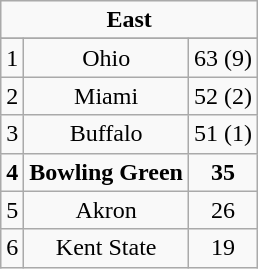<table class="wikitable" style="display: inline-table;">
<tr align="center">
<td align="center" Colspan="3"><strong>East</strong></td>
</tr>
<tr align="center">
</tr>
<tr align="center">
<td>1</td>
<td>Ohio</td>
<td>63 (9)</td>
</tr>
<tr align="center">
<td>2</td>
<td>Miami</td>
<td>52 (2)</td>
</tr>
<tr align="center">
<td>3</td>
<td>Buffalo</td>
<td>51 (1)</td>
</tr>
<tr align="center">
<td><strong>4</strong></td>
<td><strong>Bowling Green</strong></td>
<td><strong>35</strong></td>
</tr>
<tr align="center">
<td>5</td>
<td>Akron</td>
<td>26</td>
</tr>
<tr align="center">
<td>6</td>
<td>Kent State</td>
<td>19</td>
</tr>
</table>
